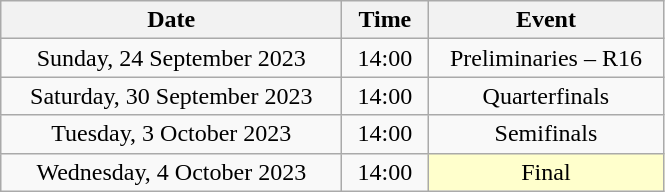<table class="wikitable" style="text-align:center;">
<tr>
<th width=220>Date</th>
<th width=50>Time</th>
<th width=150>Event</th>
</tr>
<tr>
<td>Sunday, 24 September 2023</td>
<td>14:00</td>
<td>Preliminaries – R16</td>
</tr>
<tr>
<td>Saturday, 30 September 2023</td>
<td>14:00</td>
<td>Quarterfinals</td>
</tr>
<tr>
<td>Tuesday, 3 October 2023</td>
<td>14:00</td>
<td>Semifinals</td>
</tr>
<tr>
<td>Wednesday, 4 October 2023</td>
<td>14:00</td>
<td bgcolor=ffffcc>Final</td>
</tr>
</table>
